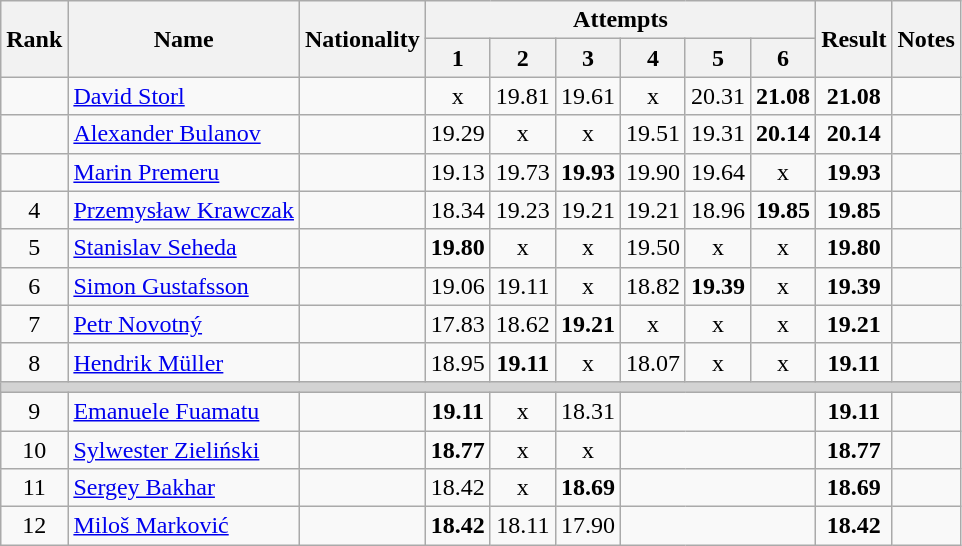<table class="wikitable sortable" style="text-align:center">
<tr>
<th rowspan=2>Rank</th>
<th rowspan=2>Name</th>
<th rowspan=2>Nationality</th>
<th colspan=6>Attempts</th>
<th rowspan=2>Result</th>
<th rowspan=2>Notes</th>
</tr>
<tr>
<th>1</th>
<th>2</th>
<th>3</th>
<th>4</th>
<th>5</th>
<th>6</th>
</tr>
<tr>
<td></td>
<td align=left><a href='#'>David Storl</a></td>
<td align=left></td>
<td>x</td>
<td>19.81</td>
<td>19.61</td>
<td>x</td>
<td>20.31</td>
<td><strong>21.08</strong></td>
<td><strong>21.08</strong></td>
<td></td>
</tr>
<tr>
<td></td>
<td align=left><a href='#'>Alexander Bulanov</a></td>
<td align=left></td>
<td>19.29</td>
<td>x</td>
<td>x</td>
<td>19.51</td>
<td>19.31</td>
<td><strong>20.14</strong></td>
<td><strong>20.14</strong></td>
<td></td>
</tr>
<tr>
<td></td>
<td align=left><a href='#'>Marin Premeru</a></td>
<td align=left></td>
<td>19.13</td>
<td>19.73</td>
<td><strong>19.93</strong></td>
<td>19.90</td>
<td>19.64</td>
<td>x</td>
<td><strong>19.93</strong></td>
<td></td>
</tr>
<tr>
<td>4</td>
<td align=left><a href='#'>Przemysław Krawczak</a></td>
<td align=left></td>
<td>18.34</td>
<td>19.23</td>
<td>19.21</td>
<td>19.21</td>
<td>18.96</td>
<td><strong>19.85</strong></td>
<td><strong>19.85</strong></td>
<td></td>
</tr>
<tr>
<td>5</td>
<td align=left><a href='#'>Stanislav Seheda</a></td>
<td align=left></td>
<td><strong>19.80</strong></td>
<td>x</td>
<td>x</td>
<td>19.50</td>
<td>x</td>
<td>x</td>
<td><strong>19.80</strong></td>
<td></td>
</tr>
<tr>
<td>6</td>
<td align=left><a href='#'>Simon Gustafsson</a></td>
<td align=left></td>
<td>19.06</td>
<td>19.11</td>
<td>x</td>
<td>18.82</td>
<td><strong>19.39</strong></td>
<td>x</td>
<td><strong>19.39</strong></td>
<td></td>
</tr>
<tr>
<td>7</td>
<td align=left><a href='#'>Petr Novotný</a></td>
<td align=left></td>
<td>17.83</td>
<td>18.62</td>
<td><strong>19.21</strong></td>
<td>x</td>
<td>x</td>
<td>x</td>
<td><strong>19.21</strong></td>
<td></td>
</tr>
<tr>
<td>8</td>
<td align=left><a href='#'>Hendrik Müller</a></td>
<td align=left></td>
<td>18.95</td>
<td><strong>19.11</strong></td>
<td>x</td>
<td>18.07</td>
<td>x</td>
<td>x</td>
<td><strong>19.11</strong></td>
<td></td>
</tr>
<tr>
<td colspan=11 bgcolor=lightgray></td>
</tr>
<tr>
<td>9</td>
<td align=left><a href='#'>Emanuele Fuamatu</a></td>
<td align=left></td>
<td><strong>19.11</strong></td>
<td>x</td>
<td>18.31</td>
<td colspan=3></td>
<td><strong>19.11</strong></td>
<td></td>
</tr>
<tr>
<td>10</td>
<td align=left><a href='#'>Sylwester Zieliński</a></td>
<td align=left></td>
<td><strong>18.77</strong></td>
<td>x</td>
<td>x</td>
<td colspan=3></td>
<td><strong>18.77</strong></td>
<td></td>
</tr>
<tr>
<td>11</td>
<td align=left><a href='#'>Sergey Bakhar</a></td>
<td align=left></td>
<td>18.42</td>
<td>x</td>
<td><strong>18.69</strong></td>
<td colspan=3></td>
<td><strong>18.69</strong></td>
<td></td>
</tr>
<tr>
<td>12</td>
<td align=left><a href='#'>Miloš Marković</a></td>
<td align=left></td>
<td><strong>18.42</strong></td>
<td>18.11</td>
<td>17.90</td>
<td colspan=3></td>
<td><strong>18.42</strong></td>
<td></td>
</tr>
</table>
